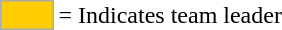<table>
<tr>
<td style="background-color:#FFCC00; border:1px solid #aaaaaa; width:2em;"></td>
<td>= Indicates team leader</td>
</tr>
</table>
